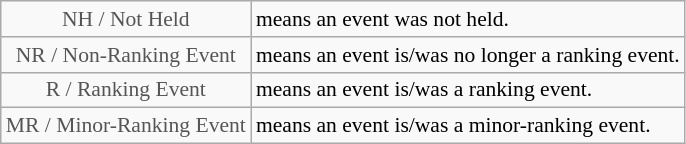<table class="wikitable" style="font-size:90%">
<tr>
<td style="text-align:center; color:#555555;" colspan="4">NH / Not Held</td>
<td>means an event was not held.</td>
</tr>
<tr>
<td style="text-align:center; color:#555555;" colspan="4">NR / Non-Ranking Event</td>
<td>means an event is/was no longer a ranking event.</td>
</tr>
<tr>
<td style="text-align:center; color:#555555;" colspan="4">R / Ranking Event</td>
<td>means an event is/was a ranking event.</td>
</tr>
<tr>
<td style="text-align:center; color:#555555;" colspan="4">MR / Minor-Ranking Event</td>
<td>means an event is/was a minor-ranking event.</td>
</tr>
</table>
